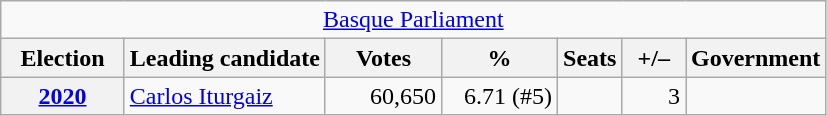<table class="wikitable" style="text-align:right;">
<tr>
<td colspan="9" align="center"><a href='#'>Basque Parliament</a></td>
</tr>
<tr>
<th width="75">Election</th>
<th>Leading candidate</th>
<th width="70">Votes</th>
<th width="70">%</th>
<th>Seats</th>
<th width="35">+/–</th>
<th>Government</th>
</tr>
<tr>
<th><a href='#'>2020</a></th>
<td align="left"><a href='#'>Carlos Iturgaiz</a></td>
<td>60,650</td>
<td>6.71 (#5)</td>
<td></td>
<td>3<br></td>
<td></td>
</tr>
</table>
